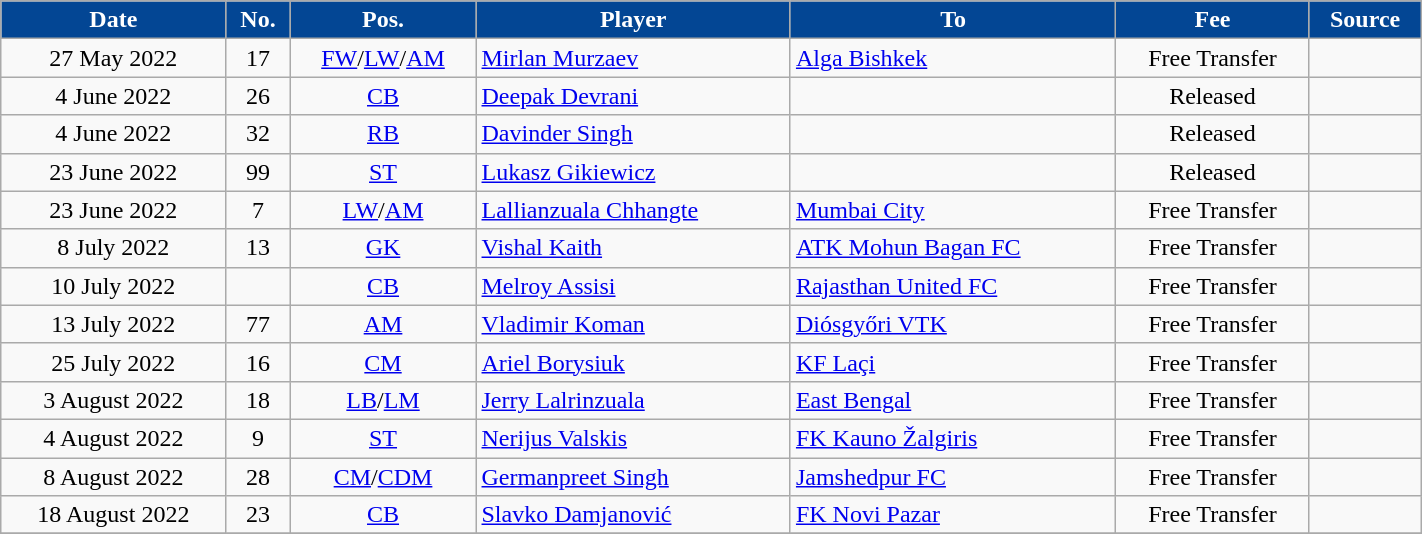<table class="wikitable plainrowheaders sortable" style="text-align:center;width:75%;">
<tr>
<th scope="col" style="background-color:#034694;color:#FFFFFF">Date</th>
<th scope="col" style="background-color:#034694;color:#FFFFFF">No.</th>
<th scope="col" style="background-color:#034694;color:#FFFFFF">Pos.</th>
<th scope="col" style="background-color:#034694;color:#FFFFFF">Player</th>
<th scope="col" style="background-color:#034694;color:#FFFFFF">To</th>
<th scope="col" style="background-color:#034694;color:#FFFFFF" data-sort-type="currency">Fee</th>
<th scope="col" class="unsortable" style="background-color:#034694;color:#FFFFFF">Source</th>
</tr>
<tr>
<td>27 May 2022</td>
<td>17</td>
<td><a href='#'>FW</a>/<a href='#'>LW</a>/<a href='#'>AM</a></td>
<td align=left> <a href='#'>Mirlan Murzaev</a></td>
<td align=left> <a href='#'>Alga Bishkek</a></td>
<td>Free Transfer</td>
<td></td>
</tr>
<tr>
<td>4 June 2022</td>
<td>26</td>
<td><a href='#'>CB</a></td>
<td align=left> <a href='#'>Deepak Devrani</a></td>
<td align=left></td>
<td>Released</td>
<td></td>
</tr>
<tr>
<td>4 June 2022</td>
<td>32</td>
<td><a href='#'>RB</a></td>
<td align=left> <a href='#'>Davinder Singh</a></td>
<td align=left></td>
<td>Released</td>
<td></td>
</tr>
<tr>
<td>23 June 2022</td>
<td>99</td>
<td><a href='#'>ST</a></td>
<td align=left> <a href='#'>Lukasz Gikiewicz</a></td>
<td></td>
<td>Released</td>
<td></td>
</tr>
<tr>
<td>23 June 2022</td>
<td>7</td>
<td><a href='#'>LW</a>/<a href='#'>AM</a></td>
<td align=left> <a href='#'>Lallianzuala Chhangte</a></td>
<td align=left> <a href='#'>Mumbai City</a></td>
<td>Free Transfer</td>
<td></td>
</tr>
<tr>
<td>8 July 2022</td>
<td>13</td>
<td><a href='#'>GK</a></td>
<td align=left> <a href='#'>Vishal Kaith</a></td>
<td align=left> <a href='#'>ATK Mohun Bagan FC</a></td>
<td>Free Transfer</td>
<td></td>
</tr>
<tr>
<td>10 July 2022</td>
<td></td>
<td><a href='#'>CB</a></td>
<td align=left> <a href='#'>Melroy Assisi</a></td>
<td align=left><a href='#'>Rajasthan United FC</a></td>
<td>Free Transfer</td>
<td></td>
</tr>
<tr>
<td>13 July 2022</td>
<td>77</td>
<td><a href='#'>AM</a></td>
<td align=left> <a href='#'>Vladimir Koman</a></td>
<td align=left><a href='#'>Diósgyőri VTK</a></td>
<td>Free Transfer</td>
<td></td>
</tr>
<tr>
<td>25 July 2022</td>
<td>16</td>
<td><a href='#'>CM</a></td>
<td align=left> <a href='#'>Ariel Borysiuk</a></td>
<td align=left> <a href='#'>KF Laçi</a></td>
<td>Free Transfer</td>
<td></td>
</tr>
<tr>
<td>3 August 2022</td>
<td>18</td>
<td><a href='#'>LB</a>/<a href='#'>LM</a></td>
<td align=left> <a href='#'>Jerry Lalrinzuala</a></td>
<td align=left> <a href='#'>East Bengal</a></td>
<td>Free Transfer</td>
<td></td>
</tr>
<tr>
<td>4 August 2022</td>
<td>9</td>
<td><a href='#'>ST</a></td>
<td align=left> <a href='#'>Nerijus Valskis</a></td>
<td align=left> <a href='#'>FK Kauno Žalgiris</a></td>
<td>Free Transfer</td>
<td></td>
</tr>
<tr>
<td>8 August 2022</td>
<td>28</td>
<td><a href='#'>CM</a>/<a href='#'>CDM</a></td>
<td align=left> <a href='#'>Germanpreet Singh</a></td>
<td align=left> <a href='#'>Jamshedpur FC</a></td>
<td>Free Transfer</td>
<td></td>
</tr>
<tr>
<td>18 August 2022</td>
<td>23</td>
<td><a href='#'>CB</a></td>
<td align=left> <a href='#'>Slavko Damjanović</a></td>
<td align=left> <a href='#'>FK Novi Pazar</a></td>
<td>Free Transfer</td>
<td></td>
</tr>
<tr>
</tr>
</table>
